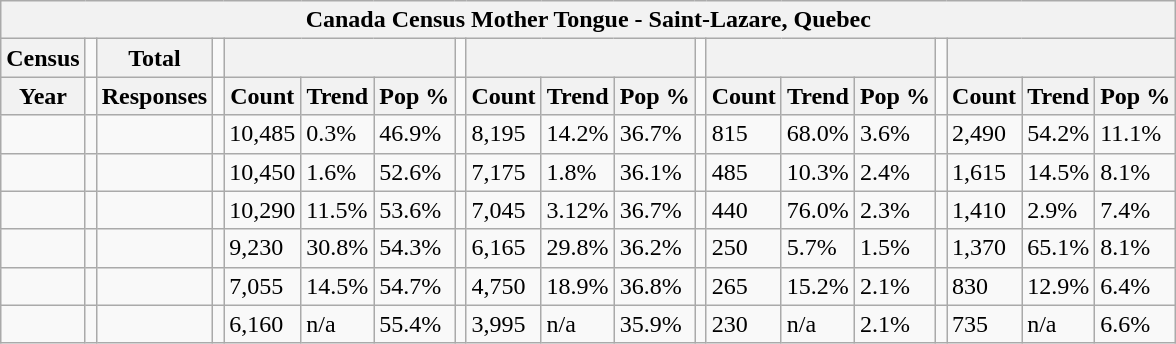<table class="wikitable">
<tr>
<th colspan="19">Canada Census Mother Tongue - Saint-Lazare, Quebec</th>
</tr>
<tr>
<th>Census</th>
<td></td>
<th>Total</th>
<td colspan="1"></td>
<th colspan="3"></th>
<td colspan="1"></td>
<th colspan="3"></th>
<td colspan="1"></td>
<th colspan="3"></th>
<td colspan="1"></td>
<th colspan="3"></th>
</tr>
<tr>
<th>Year</th>
<td></td>
<th>Responses</th>
<td></td>
<th>Count</th>
<th>Trend</th>
<th>Pop %</th>
<td></td>
<th>Count</th>
<th>Trend</th>
<th>Pop %</th>
<td></td>
<th>Count</th>
<th>Trend</th>
<th>Pop %</th>
<td></td>
<th>Count</th>
<th>Trend</th>
<th>Pop %</th>
</tr>
<tr>
<td></td>
<td></td>
<td></td>
<td></td>
<td>10,485</td>
<td> 0.3%</td>
<td>46.9%</td>
<td></td>
<td>8,195</td>
<td> 14.2%</td>
<td>36.7%</td>
<td></td>
<td>815</td>
<td> 68.0%</td>
<td>3.6%</td>
<td></td>
<td>2,490</td>
<td> 54.2%</td>
<td>11.1%</td>
</tr>
<tr>
<td></td>
<td></td>
<td></td>
<td></td>
<td>10,450</td>
<td> 1.6%</td>
<td>52.6%</td>
<td></td>
<td>7,175</td>
<td> 1.8%</td>
<td>36.1%</td>
<td></td>
<td>485</td>
<td> 10.3%</td>
<td>2.4%</td>
<td></td>
<td>1,615</td>
<td> 14.5%</td>
<td>8.1%</td>
</tr>
<tr>
<td></td>
<td></td>
<td></td>
<td></td>
<td>10,290</td>
<td> 11.5%</td>
<td>53.6%</td>
<td></td>
<td>7,045</td>
<td> 3.12%</td>
<td>36.7%</td>
<td></td>
<td>440</td>
<td> 76.0%</td>
<td>2.3%</td>
<td></td>
<td>1,410</td>
<td> 2.9%</td>
<td>7.4%</td>
</tr>
<tr>
<td></td>
<td></td>
<td></td>
<td></td>
<td>9,230</td>
<td> 30.8%</td>
<td>54.3%</td>
<td></td>
<td>6,165</td>
<td> 29.8%</td>
<td>36.2%</td>
<td></td>
<td>250</td>
<td> 5.7%</td>
<td>1.5%</td>
<td></td>
<td>1,370</td>
<td> 65.1%</td>
<td>8.1%</td>
</tr>
<tr>
<td></td>
<td></td>
<td></td>
<td></td>
<td>7,055</td>
<td> 14.5%</td>
<td>54.7%</td>
<td></td>
<td>4,750</td>
<td> 18.9%</td>
<td>36.8%</td>
<td></td>
<td>265</td>
<td> 15.2%</td>
<td>2.1%</td>
<td></td>
<td>830</td>
<td> 12.9%</td>
<td>6.4%</td>
</tr>
<tr>
<td></td>
<td></td>
<td></td>
<td></td>
<td>6,160</td>
<td>n/a</td>
<td>55.4%</td>
<td></td>
<td>3,995</td>
<td>n/a</td>
<td>35.9%</td>
<td></td>
<td>230</td>
<td>n/a</td>
<td>2.1%</td>
<td></td>
<td>735</td>
<td>n/a</td>
<td>6.6%</td>
</tr>
</table>
